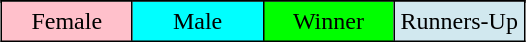<table border="2" cellpadding="4" style="background:white; border:1px solid black; border-collapse:collapse; margin:1em auto; text-align:center;" bgcolor=>
<tr>
</tr>
<tr>
</tr>
<tr>
<td style="background:pink;" width="25%">Female</td>
<td style="background:cyan;" width="25%">Male</td>
<td style="background:lime;" width="25%">Winner</td>
<td style="background:#D1E8EF;" width="25%">Runners-Up</td>
</tr>
</table>
